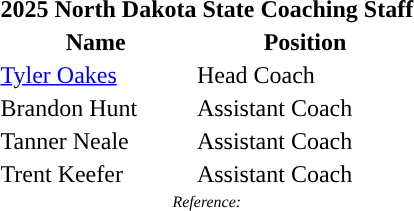<table class="toccolours" style-"text-align: left; font-size:90;">
<tr>
<th colspan="9">2025 North Dakota State Coaching Staff</th>
</tr>
<tr>
<th>Name</th>
<th>Position</th>
</tr>
<tr>
<td><a href='#'>Tyler Oakes</a></td>
<td>Head Coach</td>
</tr>
<tr>
<td>Brandon Hunt</td>
<td>Assistant Coach</td>
</tr>
<tr>
<td>Tanner Neale</td>
<td>Assistant Coach</td>
</tr>
<tr>
<td>Trent Keefer</td>
<td>Assistant Coach</td>
</tr>
<tr>
<td colspan=4 style="font-size:8pt; text-align:center;"><em>Reference:</em></td>
</tr>
</table>
